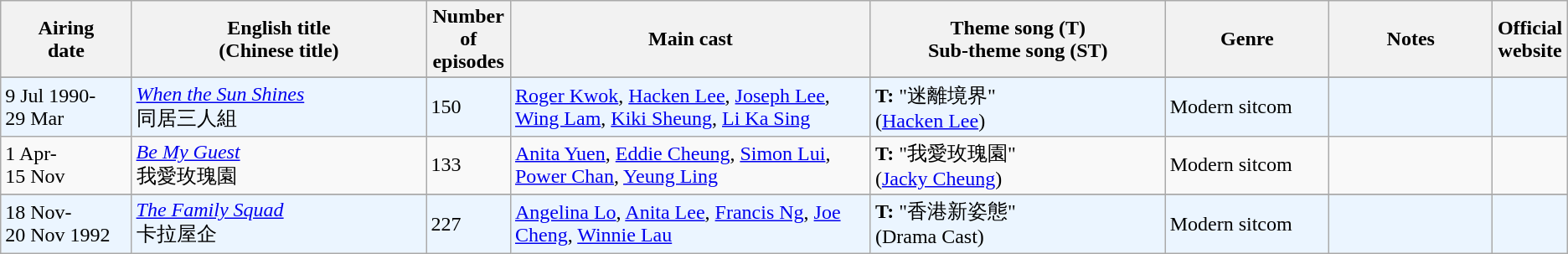<table class="wikitable">
<tr>
<th align=center width=8% bgcolor="silver">Airing<br>date</th>
<th align=center width=18% bgcolor="silver">English title <br> (Chinese title)</th>
<th align=center width=5% bgcolor="silver">Number of episodes</th>
<th align=center width=22% bgcolor="silver">Main cast</th>
<th align=center width=18% bgcolor="silver">Theme song (T) <br>Sub-theme song (ST)</th>
<th align=center width=10% bgcolor="silver">Genre</th>
<th align=center width=10% bgcolor="silver">Notes</th>
<th align=center width=1% bgcolor="silver">Official website</th>
</tr>
<tr>
</tr>
<tr ---- bgcolor="#ebf5ff">
<td>9 Jul 1990- <br> 29 Mar</td>
<td><em><a href='#'>When the Sun Shines</a></em> <br> 同居三人組</td>
<td>150</td>
<td><a href='#'>Roger Kwok</a>, <a href='#'>Hacken Lee</a>, <a href='#'>Joseph Lee</a>, <a href='#'>Wing Lam</a>, <a href='#'>Kiki Sheung</a>, <a href='#'>Li Ka Sing</a></td>
<td><strong>T:</strong> "迷離境界" <br> (<a href='#'>Hacken Lee</a>)</td>
<td>Modern sitcom</td>
<td></td>
<td></td>
</tr>
<tr>
<td>1 Apr- <br> 15 Nov</td>
<td><em><a href='#'>Be My Guest</a></em> <br> 我愛玫瑰園</td>
<td>133</td>
<td><a href='#'>Anita Yuen</a>, <a href='#'>Eddie Cheung</a>, <a href='#'>Simon Lui</a>, <a href='#'>Power Chan</a>, <a href='#'>Yeung Ling</a></td>
<td><strong>T:</strong> "我愛玫瑰園" <br> (<a href='#'>Jacky Cheung</a>)</td>
<td>Modern sitcom</td>
<td></td>
<td></td>
</tr>
<tr>
</tr>
<tr ---- bgcolor="#ebf5ff">
<td>18 Nov- <br> 20 Nov 1992</td>
<td><em><a href='#'>The Family Squad</a></em> <br>卡拉屋企</td>
<td>227</td>
<td><a href='#'>Angelina Lo</a>, <a href='#'>Anita Lee</a>, <a href='#'>Francis Ng</a>, <a href='#'>Joe Cheng</a>, <a href='#'>Winnie Lau</a></td>
<td><strong>T:</strong> "香港新姿態" <br> (Drama Cast)</td>
<td>Modern sitcom</td>
<td></td>
<td></td>
</tr>
</table>
